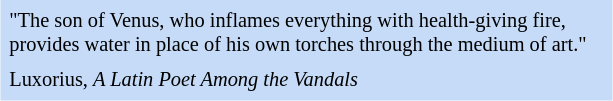<table class="toccolours" style="float: right; margin-left: 1em; margin-right: 2em; font-size: 85%; background:#c6dbf7; color:black; width:30em; max-width: 40%;" cellspacing="5">
<tr>
<td style="text-align: left;">"The son of Venus, who inflames everything with health-giving fire, provides water in place of his own torches through the medium of art."</td>
</tr>
<tr>
<td style="text-align: left;">Luxorius, <em>A Latin Poet Among the Vandals</em></td>
</tr>
</table>
